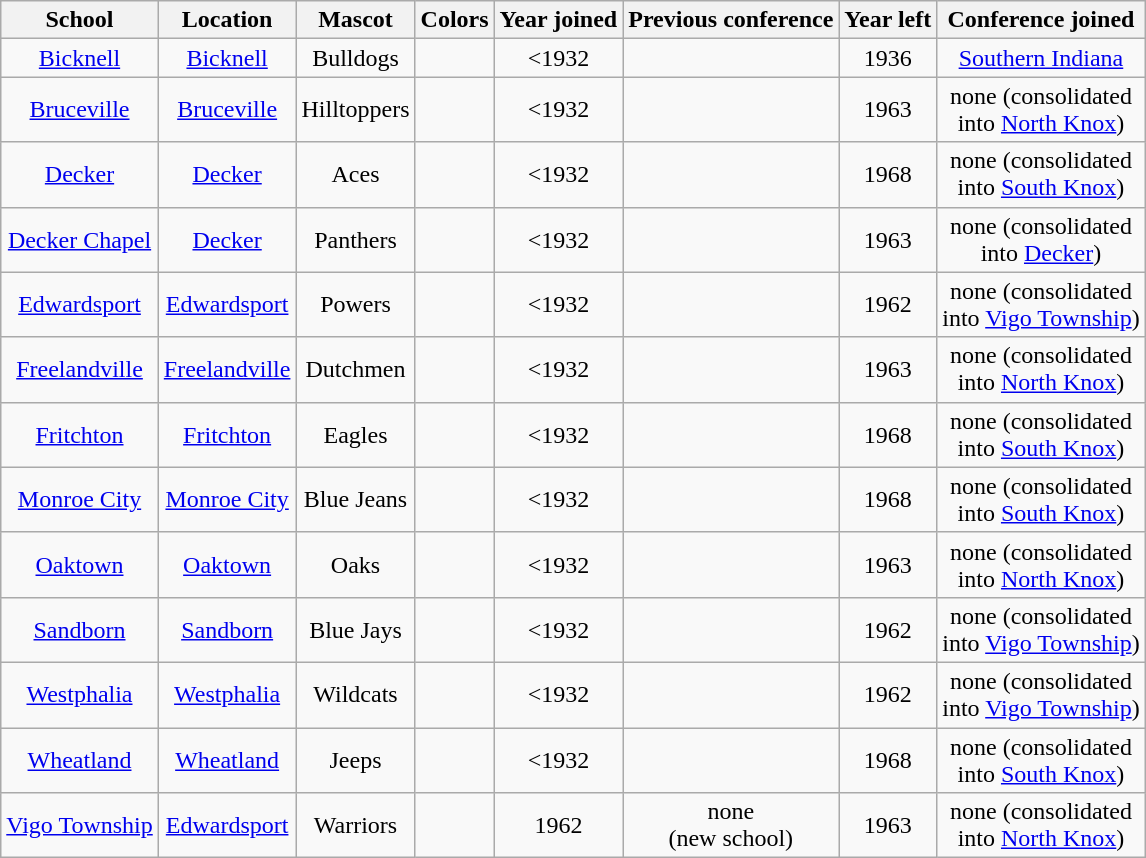<table class="wikitable" style="text-align:center;">
<tr>
<th>School</th>
<th>Location</th>
<th>Mascot</th>
<th>Colors</th>
<th>Year joined</th>
<th>Previous conference</th>
<th>Year left</th>
<th>Conference joined</th>
</tr>
<tr>
<td><a href='#'>Bicknell</a></td>
<td><a href='#'>Bicknell</a></td>
<td>Bulldogs</td>
<td> </td>
<td><1932</td>
<td></td>
<td>1936</td>
<td><a href='#'>Southern Indiana</a></td>
</tr>
<tr>
<td><a href='#'>Bruceville</a></td>
<td><a href='#'>Bruceville</a></td>
<td>Hilltoppers</td>
<td> </td>
<td><1932</td>
<td></td>
<td>1963</td>
<td>none (consolidated<br>into <a href='#'>North Knox</a>)</td>
</tr>
<tr>
<td><a href='#'>Decker</a></td>
<td><a href='#'>Decker</a></td>
<td>Aces</td>
<td> </td>
<td><1932</td>
<td></td>
<td>1968</td>
<td>none (consolidated<br>into <a href='#'>South Knox</a>)</td>
</tr>
<tr>
<td><a href='#'>Decker Chapel</a></td>
<td><a href='#'>Decker</a></td>
<td>Panthers</td>
<td> </td>
<td><1932</td>
<td></td>
<td>1963</td>
<td>none (consolidated<br>into <a href='#'>Decker</a>)</td>
</tr>
<tr>
<td><a href='#'>Edwardsport</a></td>
<td><a href='#'>Edwardsport</a></td>
<td>Powers</td>
<td> </td>
<td><1932</td>
<td></td>
<td>1962</td>
<td>none (consolidated<br>into <a href='#'>Vigo Township</a>)</td>
</tr>
<tr>
<td><a href='#'>Freelandville</a></td>
<td><a href='#'>Freelandville</a></td>
<td>Dutchmen</td>
<td> </td>
<td><1932</td>
<td></td>
<td>1963</td>
<td>none (consolidated<br>into <a href='#'>North Knox</a>)</td>
</tr>
<tr>
<td><a href='#'>Fritchton</a></td>
<td><a href='#'>Fritchton</a></td>
<td>Eagles</td>
<td> </td>
<td><1932</td>
<td></td>
<td>1968</td>
<td>none (consolidated<br>into <a href='#'>South Knox</a>)</td>
</tr>
<tr>
<td><a href='#'>Monroe City</a></td>
<td><a href='#'>Monroe City</a></td>
<td>Blue Jeans</td>
<td> </td>
<td><1932</td>
<td></td>
<td>1968</td>
<td>none (consolidated<br>into <a href='#'>South Knox</a>)</td>
</tr>
<tr>
<td><a href='#'>Oaktown</a></td>
<td><a href='#'>Oaktown</a></td>
<td>Oaks</td>
<td> </td>
<td><1932</td>
<td></td>
<td>1963</td>
<td>none (consolidated<br>into <a href='#'>North Knox</a>)</td>
</tr>
<tr>
<td><a href='#'>Sandborn</a></td>
<td><a href='#'>Sandborn</a></td>
<td>Blue Jays</td>
<td> </td>
<td><1932</td>
<td></td>
<td>1962</td>
<td>none (consolidated<br>into <a href='#'>Vigo Township</a>)</td>
</tr>
<tr>
<td><a href='#'>Westphalia</a></td>
<td><a href='#'>Westphalia</a></td>
<td>Wildcats</td>
<td> </td>
<td><1932</td>
<td></td>
<td>1962</td>
<td>none (consolidated<br>into <a href='#'>Vigo Township</a>)</td>
</tr>
<tr>
<td><a href='#'>Wheatland</a></td>
<td><a href='#'>Wheatland</a></td>
<td>Jeeps</td>
<td> </td>
<td><1932</td>
<td></td>
<td>1968</td>
<td>none (consolidated<br>into <a href='#'>South Knox</a>)</td>
</tr>
<tr>
<td><a href='#'>Vigo Township</a></td>
<td><a href='#'>Edwardsport</a></td>
<td>Warriors</td>
<td> </td>
<td>1962</td>
<td>none<br>(new school)</td>
<td>1963</td>
<td>none (consolidated<br>into <a href='#'>North Knox</a>)</td>
</tr>
</table>
